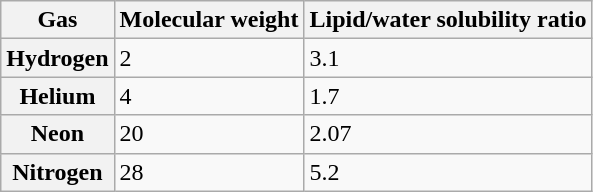<table class="wikitable">
<tr>
<th scope="col">Gas</th>
<th scope="col">Molecular weight</th>
<th scope="col">Lipid/water solubility ratio</th>
</tr>
<tr>
<th scope="row">Hydrogen</th>
<td>2</td>
<td>3.1</td>
</tr>
<tr>
<th scope="row">Helium</th>
<td>4</td>
<td>1.7</td>
</tr>
<tr>
<th scope="row">Neon</th>
<td>20</td>
<td>2.07</td>
</tr>
<tr>
<th scope="row">Nitrogen</th>
<td>28</td>
<td>5.2</td>
</tr>
</table>
